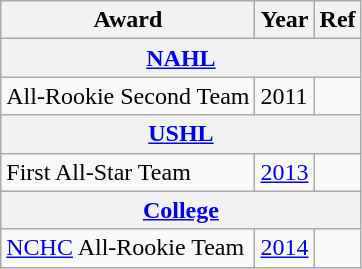<table class="wikitable">
<tr>
<th>Award</th>
<th>Year</th>
<th>Ref</th>
</tr>
<tr>
<th colspan="3"><a href='#'>NAHL</a></th>
</tr>
<tr>
<td>All-Rookie Second Team</td>
<td>2011</td>
<td></td>
</tr>
<tr>
<th colspan="3"><a href='#'>USHL</a></th>
</tr>
<tr>
<td>First All-Star Team</td>
<td><a href='#'>2013</a></td>
<td></td>
</tr>
<tr>
<th colspan="3"><a href='#'>College</a></th>
</tr>
<tr>
<td><a href='#'>NCHC</a> All-Rookie Team</td>
<td><a href='#'>2014</a></td>
<td></td>
</tr>
</table>
